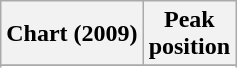<table class="wikitable">
<tr>
<th>Chart (2009)</th>
<th>Peak<br>position</th>
</tr>
<tr>
</tr>
<tr>
</tr>
</table>
